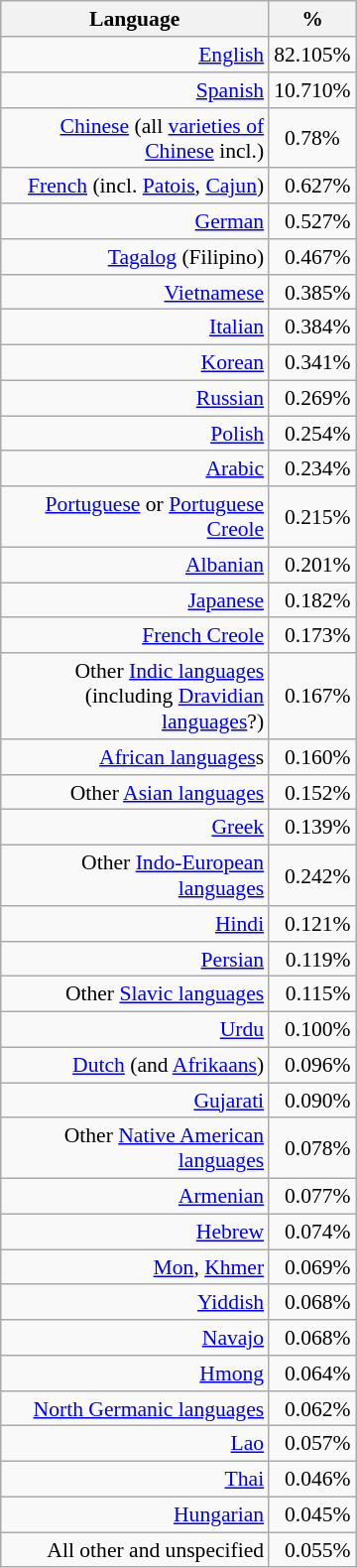<table class="wikitable floatright" style="font-size: 90%; border: 1px solid #999; float: right; margin-left: 1em; width: 240px; text-align: right;">
<tr>
<th scope="col">Language</th>
<th scope="col">%</th>
</tr>
<tr>
<td><a href='#'>English</a></td>
<td>82.105%</td>
</tr>
<tr>
<td><a href='#'>Spanish</a></td>
<td>10.710%</td>
</tr>
<tr>
<td><a href='#'>Chinese</a> (all <a href='#'>varieties of Chinese</a> incl.)</td>
<td>0.78%  </td>
</tr>
<tr>
<td><a href='#'>French</a> (incl. <a href='#'>Patois</a>, <a href='#'>Cajun</a>)</td>
<td>0.627%</td>
</tr>
<tr>
<td><a href='#'>German</a></td>
<td>0.527%</td>
</tr>
<tr>
<td><a href='#'>Tagalog</a> (Filipino)</td>
<td>0.467%</td>
</tr>
<tr>
<td><a href='#'>Vietnamese</a></td>
<td>0.385%</td>
</tr>
<tr>
<td><a href='#'>Italian</a></td>
<td>0.384%</td>
</tr>
<tr>
<td><a href='#'>Korean</a></td>
<td>0.341%</td>
</tr>
<tr>
<td><a href='#'>Russian</a></td>
<td>0.269%</td>
</tr>
<tr>
<td><a href='#'>Polish</a></td>
<td>0.254%</td>
</tr>
<tr>
<td><a href='#'>Arabic</a></td>
<td>0.234%</td>
</tr>
<tr>
<td><a href='#'>Portuguese</a> or <a href='#'>Portuguese Creole</a></td>
<td>0.215%</td>
</tr>
<tr>
<td><a href='#'>Albanian</a></td>
<td>0.201%</td>
</tr>
<tr>
<td><a href='#'>Japanese</a></td>
<td>0.182%</td>
</tr>
<tr>
<td><a href='#'>French Creole</a></td>
<td>0.173%</td>
</tr>
<tr>
<td>Other <a href='#'>Indic languages</a> (including <a href='#'>Dravidian languages</a>?)</td>
<td>0.167%</td>
</tr>
<tr>
<td><a href='#'>African languages</a>s</td>
<td>0.160%</td>
</tr>
<tr>
<td>Other <a href='#'>Asian languages</a></td>
<td>0.152%</td>
</tr>
<tr>
<td><a href='#'>Greek</a></td>
<td>0.139%</td>
</tr>
<tr>
<td>Other <a href='#'>Indo-European languages</a></td>
<td>0.242%</td>
</tr>
<tr>
<td><a href='#'>Hindi</a></td>
<td>0.121%</td>
</tr>
<tr>
<td><a href='#'>Persian</a></td>
<td>0.119%</td>
</tr>
<tr>
<td>Other <a href='#'>Slavic languages</a></td>
<td>0.115%</td>
</tr>
<tr>
<td><a href='#'>Urdu</a></td>
<td>0.100%</td>
</tr>
<tr>
<td><a href='#'>Dutch</a> (and <a href='#'>Afrikaans</a>)</td>
<td>0.096%</td>
</tr>
<tr>
<td><a href='#'>Gujarati</a></td>
<td>0.090%</td>
</tr>
<tr>
<td>Other <a href='#'>Native American languages</a></td>
<td>0.078%</td>
</tr>
<tr>
<td><a href='#'>Armenian</a></td>
<td>0.077%</td>
</tr>
<tr>
<td><a href='#'>Hebrew</a></td>
<td>0.074%</td>
</tr>
<tr>
<td><a href='#'>Mon</a>, <a href='#'>Khmer</a></td>
<td>0.069%</td>
</tr>
<tr>
<td><a href='#'>Yiddish</a></td>
<td>0.068%</td>
</tr>
<tr>
<td><a href='#'>Navajo</a></td>
<td>0.068%</td>
</tr>
<tr>
<td><a href='#'>Hmong</a></td>
<td>0.064%</td>
</tr>
<tr>
<td><a href='#'>North Germanic languages</a></td>
<td>0.062%</td>
</tr>
<tr>
<td><a href='#'>Lao</a></td>
<td>0.057%</td>
</tr>
<tr>
<td><a href='#'>Thai</a></td>
<td>0.046%</td>
</tr>
<tr>
<td><a href='#'>Hungarian</a></td>
<td>0.045%</td>
</tr>
<tr>
<td>All other and unspecified</td>
<td>0.055%</td>
</tr>
</table>
